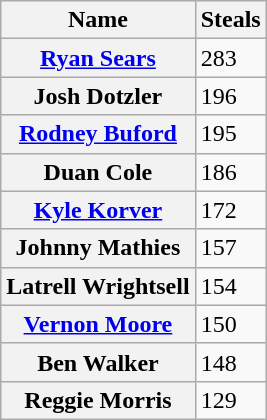<table class="wikitable plainrowheaders">
<tr>
<th>Name</th>
<th>Steals</th>
</tr>
<tr>
<th scope="row"><a href='#'>Ryan Sears</a></th>
<td>283</td>
</tr>
<tr>
<th scope="row">Josh Dotzler</th>
<td>196</td>
</tr>
<tr>
<th scope="row"><a href='#'>Rodney Buford</a></th>
<td>195</td>
</tr>
<tr>
<th scope="row">Duan Cole</th>
<td>186</td>
</tr>
<tr>
<th scope="row"><a href='#'>Kyle Korver</a></th>
<td>172</td>
</tr>
<tr>
<th scope="row">Johnny Mathies</th>
<td>157</td>
</tr>
<tr>
<th scope="row">Latrell Wrightsell</th>
<td>154</td>
</tr>
<tr>
<th scope="row"><a href='#'>Vernon Moore</a></th>
<td>150</td>
</tr>
<tr>
<th scope="row">Ben Walker</th>
<td>148</td>
</tr>
<tr>
<th scope="row">Reggie Morris</th>
<td>129</td>
</tr>
</table>
